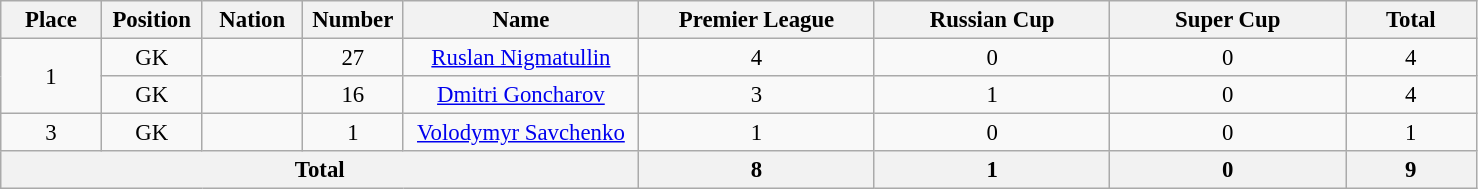<table class="wikitable" style="font-size: 95%; text-align: center;">
<tr>
<th width=60>Place</th>
<th width=60>Position</th>
<th width=60>Nation</th>
<th width=60>Number</th>
<th width=150>Name</th>
<th width=150>Premier League</th>
<th width=150>Russian Cup</th>
<th width=150>Super Cup</th>
<th width=80>Total</th>
</tr>
<tr>
<td rowspan="2">1</td>
<td>GK</td>
<td></td>
<td>27</td>
<td><a href='#'>Ruslan Nigmatullin</a></td>
<td>4</td>
<td>0</td>
<td>0</td>
<td>4</td>
</tr>
<tr>
<td>GK</td>
<td></td>
<td>16</td>
<td><a href='#'>Dmitri Goncharov</a></td>
<td>3</td>
<td>1</td>
<td>0</td>
<td>4</td>
</tr>
<tr>
<td>3</td>
<td>GK</td>
<td></td>
<td>1</td>
<td><a href='#'>Volodymyr Savchenko</a></td>
<td>1</td>
<td>0</td>
<td>0</td>
<td>1</td>
</tr>
<tr>
<th colspan=5>Total</th>
<th>8</th>
<th>1</th>
<th>0</th>
<th>9</th>
</tr>
</table>
